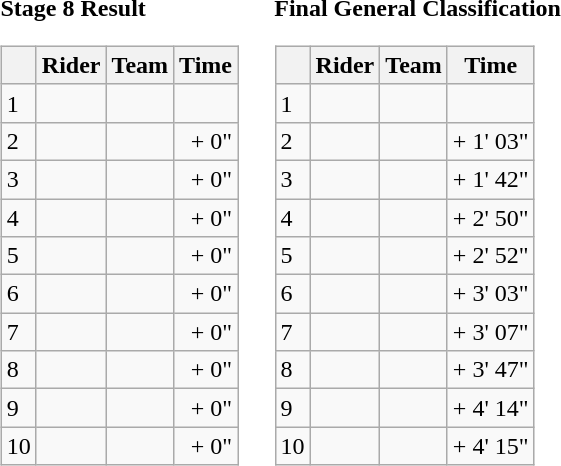<table>
<tr>
<td><strong>Stage 8 Result</strong><br><table class="wikitable">
<tr>
<th></th>
<th>Rider</th>
<th>Team</th>
<th>Time</th>
</tr>
<tr>
<td>1</td>
<td></td>
<td></td>
<td align="right"></td>
</tr>
<tr>
<td>2</td>
<td></td>
<td></td>
<td align="right">+ 0"</td>
</tr>
<tr>
<td>3</td>
<td></td>
<td></td>
<td align="right">+ 0"</td>
</tr>
<tr>
<td>4</td>
<td></td>
<td></td>
<td align="right">+ 0"</td>
</tr>
<tr>
<td>5</td>
<td></td>
<td></td>
<td align="right">+ 0"</td>
</tr>
<tr>
<td>6</td>
<td></td>
<td></td>
<td align="right">+ 0"</td>
</tr>
<tr>
<td>7</td>
<td></td>
<td></td>
<td align="right">+ 0"</td>
</tr>
<tr>
<td>8</td>
<td></td>
<td></td>
<td align="right">+ 0"</td>
</tr>
<tr>
<td>9</td>
<td></td>
<td></td>
<td align="right">+ 0"</td>
</tr>
<tr>
<td>10</td>
<td></td>
<td></td>
<td align="right">+ 0"</td>
</tr>
</table>
</td>
<td></td>
<td><strong>Final General Classification</strong><br><table class="wikitable">
<tr>
<th></th>
<th>Rider</th>
<th>Team</th>
<th>Time</th>
</tr>
<tr>
<td>1</td>
<td> </td>
<td></td>
<td align="right"></td>
</tr>
<tr>
<td>2</td>
<td></td>
<td></td>
<td align="right">+ 1' 03"</td>
</tr>
<tr>
<td>3</td>
<td></td>
<td></td>
<td align="right">+ 1' 42"</td>
</tr>
<tr>
<td>4</td>
<td> </td>
<td></td>
<td align="right">+ 2' 50"</td>
</tr>
<tr>
<td>5</td>
<td></td>
<td></td>
<td align="right">+ 2' 52"</td>
</tr>
<tr>
<td>6</td>
<td></td>
<td></td>
<td align="right">+ 3' 03"</td>
</tr>
<tr>
<td>7</td>
<td></td>
<td></td>
<td align="right">+ 3' 07"</td>
</tr>
<tr>
<td>8</td>
<td></td>
<td></td>
<td align="right">+ 3' 47"</td>
</tr>
<tr>
<td>9</td>
<td></td>
<td></td>
<td align="right">+ 4' 14"</td>
</tr>
<tr>
<td>10</td>
<td></td>
<td></td>
<td align="right">+ 4' 15"</td>
</tr>
</table>
</td>
</tr>
</table>
